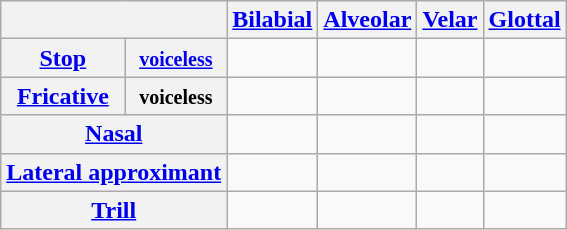<table class="wikitable" style="text-align:center">
<tr>
<th colspan="2"></th>
<th><a href='#'>Bilabial</a></th>
<th><a href='#'>Alveolar</a></th>
<th><a href='#'>Velar</a></th>
<th><a href='#'>Glottal</a></th>
</tr>
<tr>
<th><a href='#'>Stop</a></th>
<th><small><a href='#'>voiceless</a></small></th>
<td></td>
<td></td>
<td></td>
<td></td>
</tr>
<tr>
<th><a href='#'>Fricative</a></th>
<th><small>voiceless</small></th>
<td></td>
<td></td>
<td></td>
<td></td>
</tr>
<tr>
<th colspan="2"><a href='#'>Nasal</a></th>
<td></td>
<td></td>
<td></td>
<td></td>
</tr>
<tr>
<th colspan="2"><a href='#'>Lateral approximant</a></th>
<td></td>
<td></td>
<td></td>
<td></td>
</tr>
<tr>
<th colspan="2"><a href='#'>Trill</a></th>
<td></td>
<td></td>
<td></td>
<td></td>
</tr>
</table>
